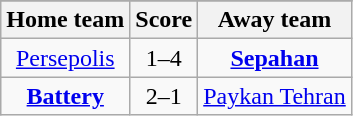<table class="wikitable" style="text-align: center">
<tr>
</tr>
<tr>
<th>Home team</th>
<th>Score</th>
<th>Away team</th>
</tr>
<tr>
<td><a href='#'>Persepolis</a></td>
<td>1–4 </td>
<td><strong><a href='#'>Sepahan</a></strong></td>
</tr>
<tr>
<td><strong><a href='#'>Battery</a></strong></td>
<td>2–1 </td>
<td><a href='#'>Paykan Tehran</a></td>
</tr>
</table>
